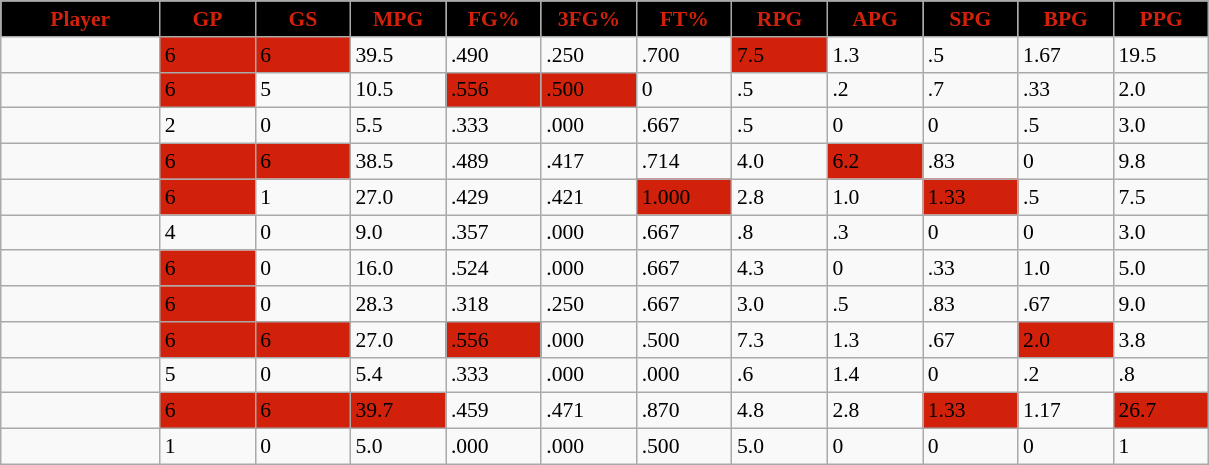<table class="wikitable sortable" style="font-size: 90%">
<tr>
<th style="background:#000000;color:#d1210a;" width="10%">Player</th>
<th style="background:#000000;color:#d1210a;" width="6%">GP</th>
<th style="background:#000000;color:#d1210a;" width="6%">GS</th>
<th style="background:#000000;color:#d1210a;" width="6%">MPG</th>
<th style="background:#000000;color:#d1210a;" width="6%">FG%</th>
<th style="background:#000000;color:#d1210a;" width="6%">3FG%</th>
<th style="background:#000000;color:#d1210a;" width="6%">FT%</th>
<th style="background:#000000;color:#d1210a;" width="6%">RPG</th>
<th style="background:#000000;color:#d1210a;" width="6%">APG</th>
<th style="background:#000000;color:#d1210a;" width="6%">SPG</th>
<th style="background:#000000;color:#d1210a;" width="6%">BPG</th>
<th style="background:#000000;color:#d1210a;" width="6%">PPG</th>
</tr>
<tr>
<td></td>
<td style="background:#d1210a;color:#000000;">6</td>
<td style="background:#d1210a;color:#000000;">6</td>
<td>39.5</td>
<td>.490</td>
<td>.250</td>
<td>.700</td>
<td style="background:#d1210a;color:#000000;">7.5</td>
<td>1.3</td>
<td>.5</td>
<td>1.67</td>
<td>19.5</td>
</tr>
<tr>
<td></td>
<td style="background:#d1210a;color:#000000;">6</td>
<td>5</td>
<td>10.5</td>
<td style="background:#d1210a;color:#000000;">.556</td>
<td style="background:#d1210a;color:#000000;">.500</td>
<td>0</td>
<td>.5</td>
<td>.2</td>
<td>.7</td>
<td>.33</td>
<td>2.0</td>
</tr>
<tr>
<td></td>
<td>2</td>
<td>0</td>
<td>5.5</td>
<td>.333</td>
<td>.000</td>
<td>.667</td>
<td>.5</td>
<td>0</td>
<td>0</td>
<td>.5</td>
<td>3.0</td>
</tr>
<tr>
<td></td>
<td style="background:#d1210a;color:#000000;">6</td>
<td style="background:#d1210a;color:#000000;">6</td>
<td>38.5</td>
<td>.489</td>
<td>.417</td>
<td>.714</td>
<td>4.0</td>
<td style="background:#d1210a;color:#000000;">6.2</td>
<td>.83</td>
<td>0</td>
<td>9.8</td>
</tr>
<tr>
<td></td>
<td style="background:#d1210a;color:#000000;">6</td>
<td>1</td>
<td>27.0</td>
<td>.429</td>
<td>.421</td>
<td style="background:#d1210a;color:#000000;">1.000</td>
<td>2.8</td>
<td>1.0</td>
<td style="background:#d1210a;color:#000000;">1.33</td>
<td>.5</td>
<td>7.5</td>
</tr>
<tr>
<td></td>
<td>4</td>
<td>0</td>
<td>9.0</td>
<td>.357</td>
<td>.000</td>
<td>.667</td>
<td>.8</td>
<td>.3</td>
<td>0</td>
<td>0</td>
<td>3.0</td>
</tr>
<tr>
<td></td>
<td style="background:#d1210a;color:#000000;">6</td>
<td>0</td>
<td>16.0</td>
<td>.524</td>
<td>.000</td>
<td>.667</td>
<td>4.3</td>
<td>0</td>
<td>.33</td>
<td>1.0</td>
<td>5.0</td>
</tr>
<tr>
<td></td>
<td style="background:#d1210a;color:#000000;">6</td>
<td>0</td>
<td>28.3</td>
<td>.318</td>
<td>.250</td>
<td>.667</td>
<td>3.0</td>
<td>.5</td>
<td>.83</td>
<td>.67</td>
<td>9.0</td>
</tr>
<tr>
<td></td>
<td style="background:#d1210a;color:#000000;">6</td>
<td style="background:#d1210a;color:#000000;">6</td>
<td>27.0</td>
<td style="background:#d1210a;color:#000000;">.556</td>
<td>.000</td>
<td>.500</td>
<td>7.3</td>
<td>1.3</td>
<td>.67</td>
<td style="background:#d1210a;color:#000000;">2.0</td>
<td>3.8</td>
</tr>
<tr>
<td></td>
<td>5</td>
<td>0</td>
<td>5.4</td>
<td>.333</td>
<td>.000</td>
<td>.000</td>
<td>.6</td>
<td>1.4</td>
<td>0</td>
<td>.2</td>
<td>.8</td>
</tr>
<tr>
<td></td>
<td style="background:#d1210a;color:#000000;">6</td>
<td style="background:#d1210a;color:#000000;">6</td>
<td style="background:#d1210a;color:#000000;">39.7</td>
<td>.459</td>
<td>.471</td>
<td>.870</td>
<td>4.8</td>
<td>2.8</td>
<td style="background:#d1210a;color:#000000;">1.33</td>
<td>1.17</td>
<td style="background:#d1210a;color:#000000;">26.7</td>
</tr>
<tr>
<td></td>
<td>1</td>
<td>0</td>
<td>5.0</td>
<td>.000</td>
<td>.000</td>
<td>.500</td>
<td>5.0</td>
<td>0</td>
<td>0</td>
<td>0</td>
<td>1</td>
</tr>
</table>
